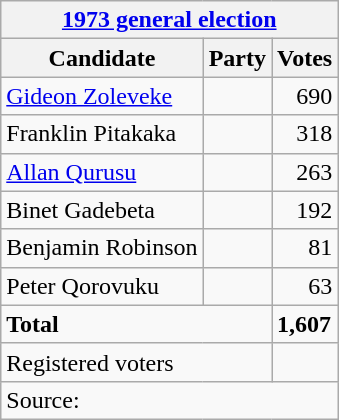<table class=wikitable style=text-align:left>
<tr>
<th colspan=3><a href='#'>1973 general election</a></th>
</tr>
<tr>
<th>Candidate</th>
<th>Party</th>
<th>Votes</th>
</tr>
<tr>
<td><a href='#'>Gideon Zoleveke</a></td>
<td></td>
<td align=right>690</td>
</tr>
<tr>
<td>Franklin Pitakaka</td>
<td></td>
<td align=right>318</td>
</tr>
<tr>
<td><a href='#'>Allan Qurusu</a></td>
<td></td>
<td align=right>263</td>
</tr>
<tr>
<td>Binet Gadebeta</td>
<td></td>
<td align=right>192</td>
</tr>
<tr>
<td>Benjamin Robinson</td>
<td></td>
<td align=right>81</td>
</tr>
<tr>
<td>Peter Qorovuku</td>
<td></td>
<td align=right>63</td>
</tr>
<tr>
<td colspan=2><strong>Total</strong></td>
<td><strong>1,607</strong></td>
</tr>
<tr>
<td colspan=2>Registered voters</td>
<td></td>
</tr>
<tr>
<td colspan=3>Source: </td>
</tr>
</table>
